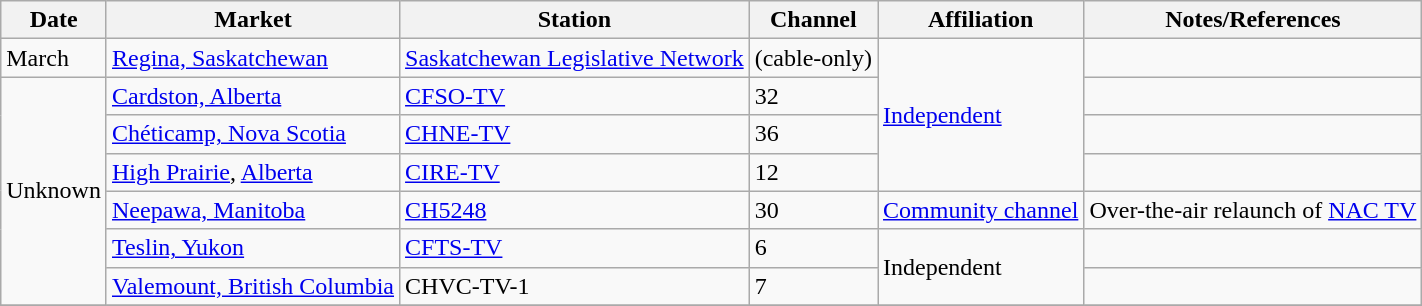<table class="wikitable">
<tr>
<th>Date</th>
<th>Market</th>
<th>Station</th>
<th>Channel</th>
<th>Affiliation</th>
<th>Notes/References</th>
</tr>
<tr>
<td>March</td>
<td><a href='#'>Regina, Saskatchewan</a></td>
<td><a href='#'>Saskatchewan Legislative Network</a></td>
<td>(cable-only)</td>
<td rowspan=4><a href='#'>Independent</a></td>
<td></td>
</tr>
<tr>
<td rowspan=6>Unknown</td>
<td><a href='#'>Cardston, Alberta</a></td>
<td><a href='#'>CFSO-TV</a></td>
<td>32</td>
<td></td>
</tr>
<tr>
<td><a href='#'>Chéticamp, Nova Scotia</a></td>
<td><a href='#'>CHNE-TV</a></td>
<td>36</td>
<td></td>
</tr>
<tr>
<td><a href='#'>High Prairie</a>, <a href='#'>Alberta</a></td>
<td><a href='#'>CIRE-TV</a></td>
<td>12</td>
<td></td>
</tr>
<tr>
<td><a href='#'>Neepawa, Manitoba</a></td>
<td><a href='#'>CH5248</a></td>
<td>30</td>
<td><a href='#'>Community channel</a></td>
<td>Over-the-air relaunch of <a href='#'>NAC TV</a></td>
</tr>
<tr>
<td><a href='#'>Teslin, Yukon</a></td>
<td><a href='#'>CFTS-TV</a></td>
<td>6</td>
<td rowspan=2>Independent</td>
<td></td>
</tr>
<tr>
<td><a href='#'>Valemount, British Columbia</a></td>
<td>CHVC-TV-1</td>
<td>7</td>
<td></td>
</tr>
<tr>
</tr>
</table>
